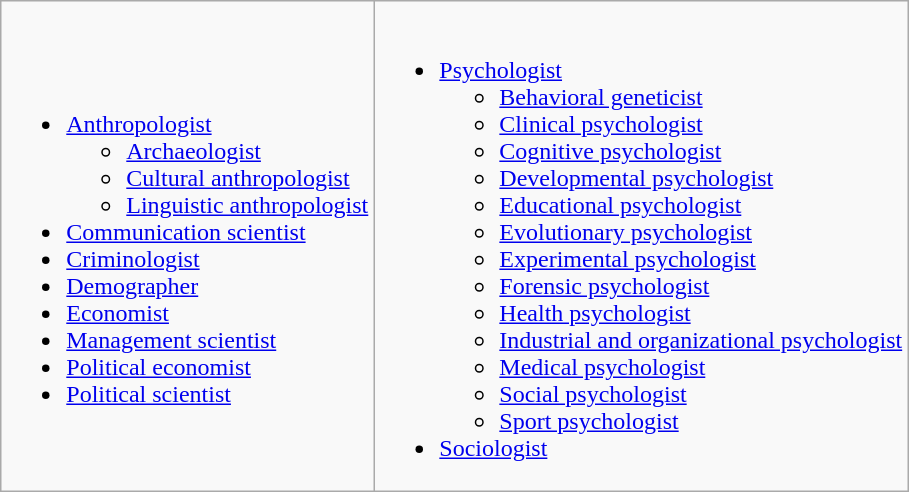<table class=wikitable>
<tr>
<td><br><ul><li><a href='#'>Anthropologist</a><ul><li><a href='#'>Archaeologist</a></li><li><a href='#'>Cultural anthropologist</a></li><li><a href='#'>Linguistic anthropologist</a></li></ul></li><li><a href='#'>Communication scientist</a></li><li><a href='#'>Criminologist</a></li><li><a href='#'>Demographer</a></li><li><a href='#'>Economist</a></li><li><a href='#'>Management scientist</a></li><li><a href='#'>Political economist</a></li><li><a href='#'>Political scientist</a></li></ul></td>
<td><br><ul><li><a href='#'>Psychologist</a><ul><li><a href='#'>Behavioral geneticist</a></li><li><a href='#'>Clinical psychologist</a></li><li><a href='#'>Cognitive psychologist</a></li><li><a href='#'>Developmental psychologist</a></li><li><a href='#'>Educational psychologist</a></li><li><a href='#'>Evolutionary psychologist</a></li><li><a href='#'>Experimental psychologist</a></li><li><a href='#'>Forensic psychologist</a></li><li><a href='#'>Health psychologist</a></li><li><a href='#'>Industrial and organizational psychologist</a></li><li><a href='#'>Medical psychologist</a></li><li><a href='#'>Social psychologist</a></li><li><a href='#'>Sport psychologist</a></li></ul></li><li><a href='#'>Sociologist</a></li></ul></td>
</tr>
</table>
